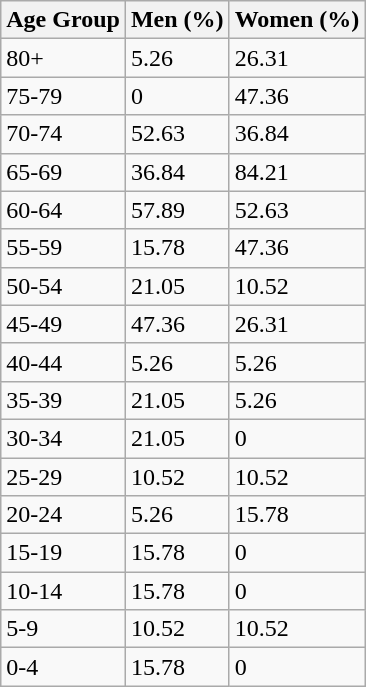<table class="wikitable">
<tr>
<th>Age Group</th>
<th>Men (%)</th>
<th>Women (%)</th>
</tr>
<tr>
<td>80+</td>
<td>5.26</td>
<td>26.31</td>
</tr>
<tr>
<td>75-79</td>
<td>0</td>
<td>47.36</td>
</tr>
<tr>
<td>70-74</td>
<td>52.63</td>
<td>36.84</td>
</tr>
<tr>
<td>65-69</td>
<td>36.84</td>
<td>84.21</td>
</tr>
<tr>
<td>60-64</td>
<td>57.89</td>
<td>52.63</td>
</tr>
<tr>
<td>55-59</td>
<td>15.78</td>
<td>47.36</td>
</tr>
<tr>
<td>50-54</td>
<td>21.05</td>
<td>10.52</td>
</tr>
<tr>
<td>45-49</td>
<td>47.36</td>
<td>26.31</td>
</tr>
<tr>
<td>40-44</td>
<td>5.26</td>
<td>5.26</td>
</tr>
<tr>
<td>35-39</td>
<td>21.05</td>
<td>5.26</td>
</tr>
<tr>
<td>30-34</td>
<td>21.05</td>
<td>0</td>
</tr>
<tr>
<td>25-29</td>
<td>10.52</td>
<td>10.52</td>
</tr>
<tr>
<td>20-24</td>
<td>5.26</td>
<td>15.78</td>
</tr>
<tr>
<td>15-19</td>
<td>15.78</td>
<td>0</td>
</tr>
<tr>
<td>10-14</td>
<td>15.78</td>
<td>0</td>
</tr>
<tr>
<td>5-9</td>
<td>10.52</td>
<td>10.52</td>
</tr>
<tr>
<td>0-4</td>
<td>15.78</td>
<td>0</td>
</tr>
</table>
